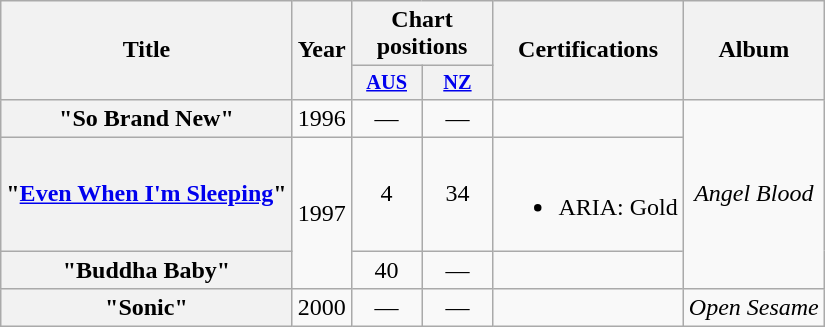<table class="wikitable plainrowheaders">
<tr>
<th rowspan="2">Title</th>
<th rowspan="2">Year</th>
<th colspan="2">Chart positions</th>
<th rowspan="2">Certifications</th>
<th rowspan="2">Album</th>
</tr>
<tr>
<th style="width:3em; font-size:85%"><a href='#'>AUS</a><br></th>
<th style="width:3em; font-size:85%"><a href='#'>NZ</a><br></th>
</tr>
<tr>
<th scope="row">"So Brand New"</th>
<td align="center">1996</td>
<td align="center">—</td>
<td align="center">—</td>
<td></td>
<td align="center" rowspan=3><em>Angel Blood</em></td>
</tr>
<tr>
<th scope="row">"<a href='#'>Even When I'm Sleeping</a>"</th>
<td align="center" rowspan=2>1997</td>
<td align="center">4</td>
<td align="center">34</td>
<td><br><ul><li>ARIA: Gold</li></ul></td>
</tr>
<tr>
<th scope="row">"Buddha Baby"</th>
<td align="center">40</td>
<td align="center">—</td>
<td></td>
</tr>
<tr>
<th scope="row">"Sonic"</th>
<td align="center">2000</td>
<td align="center">—</td>
<td align="center">—</td>
<td></td>
<td align="center"><em>Open Sesame</em></td>
</tr>
</table>
